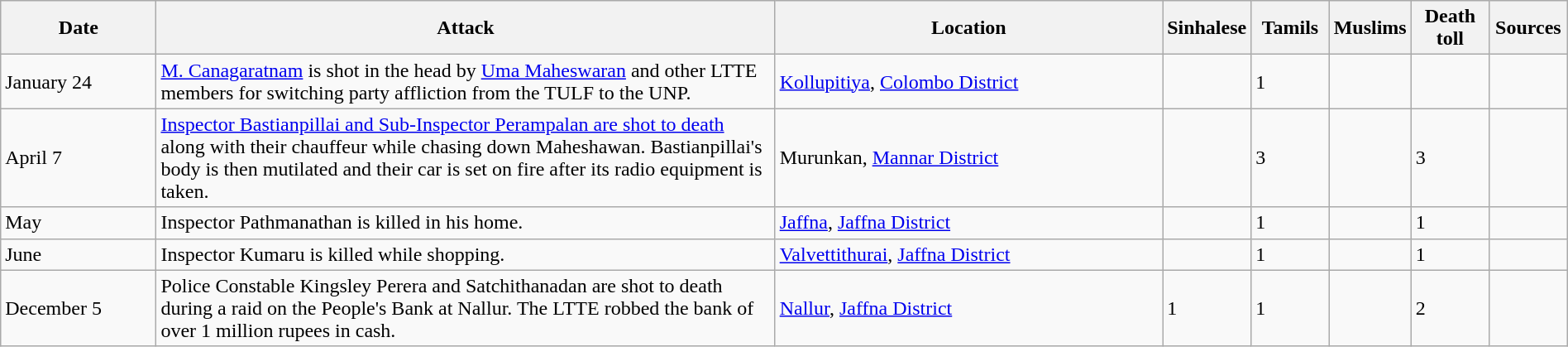<table class="wikitable" style="width:100%;">
<tr>
<th width="10%">Date</th>
<th width="40%">Attack</th>
<th width="25%">Location</th>
<th width="5%">Sinhalese</th>
<th width="5%">Tamils</th>
<th width="5%">Muslims</th>
<th width="5%">Death toll</th>
<th width="5%">Sources</th>
</tr>
<tr>
<td>January 24</td>
<td><a href='#'>M. Canagaratnam</a> is shot in the head by <a href='#'>Uma Maheswaran</a> and other LTTE members for switching party affliction from the TULF to the UNP.</td>
<td><a href='#'>Kollupitiya</a>, <a href='#'>Colombo District</a></td>
<td></td>
<td>1</td>
<td></td>
<td></td>
<td></td>
</tr>
<tr>
<td>April 7</td>
<td><a href='#'>Inspector Bastianpillai and Sub-Inspector Perampalan are shot to death</a> along with their chauffeur while chasing down Maheshawan. Bastianpillai's body is then mutilated and their car is set on fire after its radio equipment is taken.</td>
<td>Murunkan, <a href='#'>Mannar District</a></td>
<td></td>
<td>3</td>
<td></td>
<td>3</td>
<td></td>
</tr>
<tr>
<td>May</td>
<td>Inspector Pathmanathan is killed in his home.</td>
<td><a href='#'>Jaffna</a>, <a href='#'>Jaffna District</a></td>
<td></td>
<td>1</td>
<td></td>
<td>1</td>
<td></td>
</tr>
<tr>
<td>June</td>
<td>Inspector Kumaru is killed while shopping.</td>
<td><a href='#'>Valvettithurai</a>, <a href='#'>Jaffna District</a></td>
<td></td>
<td>1</td>
<td></td>
<td>1</td>
<td></td>
</tr>
<tr>
<td>December 5</td>
<td>Police Constable Kingsley Perera and Satchithanadan are shot to death during a raid on the People's Bank at Nallur. The LTTE robbed the bank of over 1 million rupees in cash.</td>
<td><a href='#'>Nallur</a>, <a href='#'>Jaffna District</a></td>
<td>1</td>
<td>1</td>
<td></td>
<td>2</td>
<td></td>
</tr>
</table>
